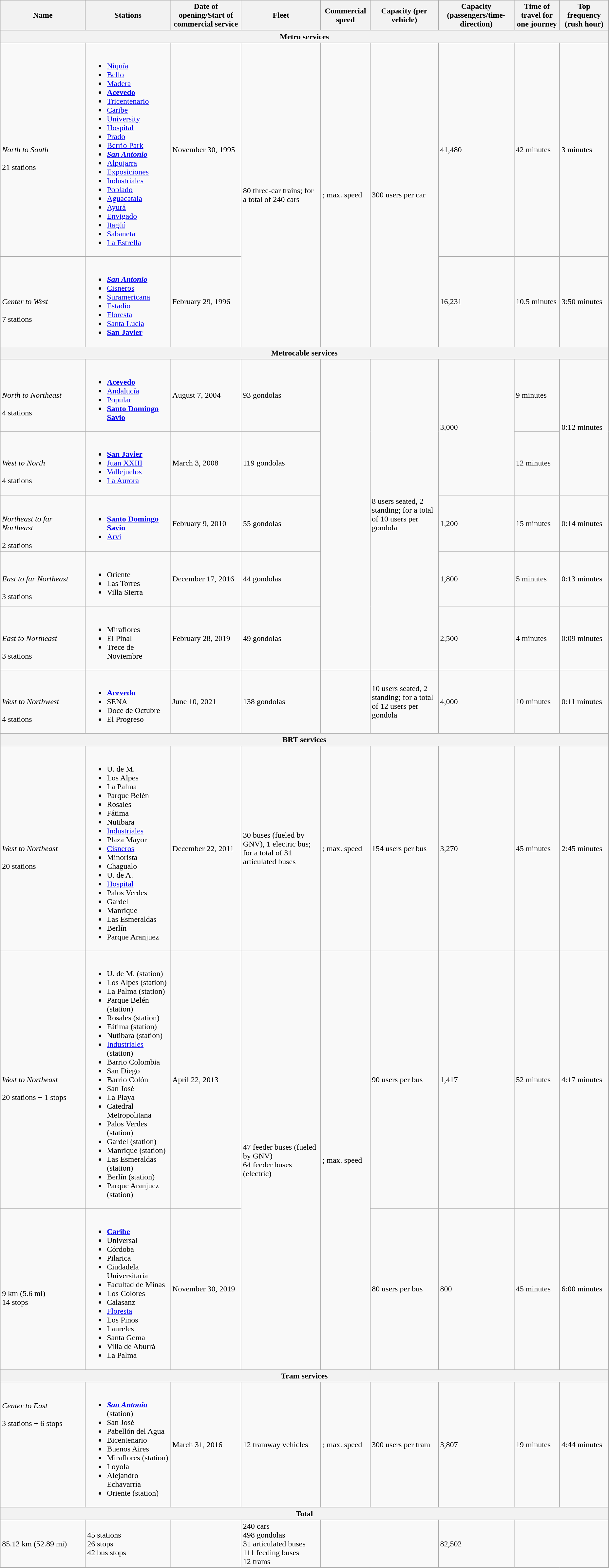<table class="wikitable" width=98%>
<tr align=center>
<th>Name</th>
<th>Stations</th>
<th>Date of opening/Start of commercial service</th>
<th>Fleet</th>
<th>Commercial speed</th>
<th>Capacity (per vehicle)</th>
<th>Capacity (passengers/time-direction)</th>
<th>Time of travel for one journey</th>
<th>Top frequency (rush hour)</th>
</tr>
<tr align=center>
<th colspan="9">Metro services</th>
</tr>
<tr>
<td width="14%"><br><strong></strong><br><em>North to South</em><br><br>21 stations</td>
<td width="14%"><br><ul><li><a href='#'>Niquía</a></li><li><a href='#'>Bello</a></li><li><a href='#'>Madera</a></li><li><strong><a href='#'>Acevedo</a></strong>  </li><li><a href='#'>Tricentenario</a></li><li><a href='#'>Caribe</a></li><li><a href='#'>University</a></li><li><a href='#'>Hospital</a> </li><li><a href='#'>Prado</a></li><li><a href='#'>Berrío Park</a></li><li><strong><em><a href='#'>San Antonio</a></em></strong>  </li><li><a href='#'>Alpujarra</a></li><li><a href='#'>Exposiciones</a></li><li><a href='#'>Industriales</a>  </li><li><a href='#'>Poblado</a></li><li><a href='#'>Aguacatala</a></li><li><a href='#'>Ayurá</a></li><li><a href='#'>Envigado</a></li><li><a href='#'>Itagüí</a></li><li><a href='#'>Sabaneta</a></li><li><a href='#'>La Estrella</a></li></ul></td>
<td>November 30, 1995</td>
<td rowspan="2">80 three-car trains; for a total of 240 cars</td>
<td rowspan="2">; max. speed </td>
<td rowspan="2">300 users per car</td>
<td>41,480</td>
<td>42 minutes</td>
<td>3 minutes</td>
</tr>
<tr>
<td><br><strong></strong><br><em>Center to West</em><br><br>7 stations</td>
<td><br><ul><li><strong><em><a href='#'>San Antonio</a></em></strong>  </li><li><a href='#'>Cisneros</a> </li><li><a href='#'>Suramericana</a></li><li><a href='#'>Estadio</a></li><li><a href='#'>Floresta</a></li><li><a href='#'>Santa Lucía</a></li><li><strong><a href='#'>San Javier</a></strong> </li></ul></td>
<td>February 29, 1996</td>
<td>16,231</td>
<td>10.5 minutes</td>
<td>3:50 minutes</td>
</tr>
<tr align=center>
<th colspan="9">Metrocable services</th>
</tr>
<tr>
<td><br><strong></strong><br><em>North to Northeast</em><br><br>4 stations</td>
<td><br><ul><li><strong><a href='#'>Acevedo</a></strong>  </li><li><a href='#'>Andalucía</a></li><li><a href='#'>Popular</a></li><li><strong><a href='#'>Santo Domingo Savio</a></strong> </li></ul></td>
<td>August 7, 2004</td>
<td>93 gondolas</td>
<td rowspan="5"></td>
<td rowspan="5">8 users seated, 2 standing; for a total of 10 users per gondola</td>
<td rowspan="2">3,000</td>
<td>9 minutes</td>
<td rowspan="2">0:12 minutes</td>
</tr>
<tr>
<td><br><strong></strong><br><em>West to North</em><br><br>4 stations</td>
<td><br><ul><li><strong><a href='#'>San Javier</a></strong> </li><li><a href='#'>Juan XXIII</a></li><li><a href='#'>Vallejuelos</a></li><li><a href='#'>La Aurora</a></li></ul></td>
<td>March 3, 2008</td>
<td>119 gondolas</td>
<td>12 minutes</td>
</tr>
<tr>
<td><br><strong></strong><br><em>Northeast to far Northeast</em><br><br>2 stations</td>
<td><br><ul><li><strong><a href='#'>Santo Domingo Savio</a></strong> </li><li><a href='#'>Arví</a></li></ul></td>
<td>February 9, 2010</td>
<td>55 gondolas</td>
<td>1,200</td>
<td>15 minutes</td>
<td>0:14 minutes</td>
</tr>
<tr>
<td><br><strong></strong><br><em>East to far Northeast</em><br><br>3 stations</td>
<td><br><ul><li>Oriente </li><li>Las Torres</li><li>Villa Sierra</li></ul></td>
<td>December 17, 2016</td>
<td>44 gondolas</td>
<td>1,800</td>
<td>5 minutes</td>
<td>0:13 minutes</td>
</tr>
<tr>
<td><br><strong></strong><br><em>East to Northeast</em><br><br>3 stations</td>
<td><br><ul><li>Miraflores </li><li>El Pinal</li><li>Trece de Noviembre</li></ul></td>
<td>February 28, 2019</td>
<td>49 gondolas</td>
<td>2,500</td>
<td>4 minutes</td>
<td>0:09 minutes</td>
</tr>
<tr>
<td><br><strong></strong><br><em>West to Northwest</em><br><br>4 stations</td>
<td><br><ul><li><strong><a href='#'>Acevedo</a></strong>  </li><li>SENA</li><li>Doce de Octubre</li><li>El Progreso</li></ul></td>
<td>June 10, 2021</td>
<td>138 gondolas</td>
<td></td>
<td>10 users seated, 2 standing; for a total of 12 users per gondola</td>
<td>4,000</td>
<td>10 minutes</td>
<td>0:11 minutes</td>
</tr>
<tr align="center">
<th colspan="9">BRT services</th>
</tr>
<tr>
<td><br><strong></strong><br><em>West to Northeast</em><br><br>20 stations</td>
<td><br><ul><li>U. de M. </li><li>Los Alpes </li><li>La Palma </li><li>Parque Belén </li><li>Rosales </li><li>Fátima </li><li>Nutibara </li><li><a href='#'>Industriales</a>  </li><li>Plaza Mayor</li><li><a href='#'>Cisneros</a> </li><li>Minorista</li><li>Chagualo</li><li>U. de A.</li><li><a href='#'>Hospital</a> </li><li>Palos Verdes </li><li>Gardel </li><li>Manrique </li><li>Las Esmeraldas </li><li>Berlín </li><li>Parque Aranjuez </li></ul></td>
<td>December 22, 2011</td>
<td>30 buses (fueled by GNV), 1 electric bus; for a total of 31 articulated buses</td>
<td>; max. speed </td>
<td>154 users per bus</td>
<td>3,270</td>
<td>45 minutes</td>
<td>2:45 minutes</td>
</tr>
<tr>
<td><br><strong></strong><br><em>West to Northeast</em><br><br>20 stations + 1 stops</td>
<td><br><ul><li>U. de M.  (station)</li><li>Los Alpes  (station)</li><li>La Palma  (station)</li><li>Parque Belén  (station)</li><li>Rosales  (station)</li><li>Fátima  (station)</li><li>Nutibara  (station)</li><li><a href='#'>Industriales</a>   (station)</li><li>Barrio Colombia</li><li>San Diego</li><li>Barrio Colón</li><li>San José </li><li>La Playa</li><li>Catedral Metropolitana</li><li>Palos Verdes  (station)</li><li>Gardel  (station)</li><li>Manrique  (station)</li><li>Las Esmeraldas  (station)</li><li>Berlín  (station)</li><li>Parque Aranjuez  (station)</li></ul></td>
<td>April 22, 2013</td>
<td rowspan="2">47 feeder buses (fueled by GNV)<br>64 feeder buses (electric)</td>
<td rowspan="2">; max. speed </td>
<td>90 users per bus</td>
<td>1,417</td>
<td>52 minutes</td>
<td>4:17 minutes</td>
</tr>
<tr>
<td><br><strong></strong><br>9 km (5.6 mi)<br>14 stops</td>
<td><br><ul><li><a href='#'><strong>Caribe</strong></a> </li><li>Universal</li><li>Córdoba</li><li>Pilarica</li><li>Ciudadela Universitaria</li><li>Facultad de Minas</li><li>Los Colores</li><li>Calasanz</li><li><a href='#'>Floresta</a> </li><li>Los Pinos</li><li>Laureles</li><li>Santa Gema</li><li>Villa de Aburrá</li><li>La Palma  </li></ul></td>
<td>November 30, 2019</td>
<td>80 users per bus</td>
<td>800</td>
<td>45 minutes</td>
<td>6:00 minutes</td>
</tr>
<tr align="center">
<th colspan="9">Tram services</th>
</tr>
<tr>
<td valign="top"><br><strong></strong><br><em>Center to East</em><br><br>3 stations + 6 stops</td>
<td valign="top"><br><ul><li><strong><em><a href='#'>San Antonio</a></em></strong>   (station)</li><li>San José </li><li>Pabellón del Agua</li><li>Bicentenario</li><li>Buenos Aires</li><li>Miraflores  (station)</li><li>Loyola</li><li>Alejandro Echavarría</li><li>Oriente  (station)</li></ul></td>
<td>March 31, 2016</td>
<td>12 tramway vehicles</td>
<td>; max. speed </td>
<td>300 users per tram</td>
<td>3,807</td>
<td>19 minutes</td>
<td>4:44 minutes</td>
</tr>
<tr>
<th colspan="9">Total</th>
</tr>
<tr>
<td>85.12 km (52.89 mi)</td>
<td>45 stations<br>26 stops<br>42 bus stops</td>
<td></td>
<td>240 cars<br>498 gondolas<br>31 articulated buses<br>111 feeding buses<br>12 trams</td>
<td colspan="2"></td>
<td>82,502</td>
<td colspan="2"></td>
</tr>
</table>
